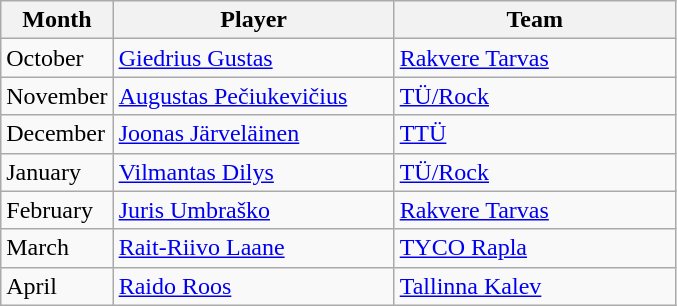<table class="wikitable">
<tr>
<th>Month</th>
<th width=180>Player</th>
<th width=180>Team</th>
</tr>
<tr>
<td>October</td>
<td> <a href='#'>Giedrius Gustas</a></td>
<td><a href='#'>Rakvere Tarvas</a></td>
</tr>
<tr>
<td>November</td>
<td> <a href='#'>Augustas Pečiukevičius</a></td>
<td><a href='#'>TÜ/Rock</a></td>
</tr>
<tr>
<td>December</td>
<td> <a href='#'>Joonas Järveläinen</a></td>
<td><a href='#'>TTÜ</a></td>
</tr>
<tr>
<td>January</td>
<td> <a href='#'>Vilmantas Dilys</a></td>
<td><a href='#'>TÜ/Rock</a></td>
</tr>
<tr>
<td>February</td>
<td> <a href='#'>Juris Umbraško</a></td>
<td><a href='#'>Rakvere Tarvas</a></td>
</tr>
<tr>
<td>March</td>
<td> <a href='#'>Rait-Riivo Laane</a></td>
<td><a href='#'>TYCO Rapla</a></td>
</tr>
<tr>
<td>April</td>
<td> <a href='#'>Raido Roos</a></td>
<td><a href='#'>Tallinna Kalev</a></td>
</tr>
</table>
